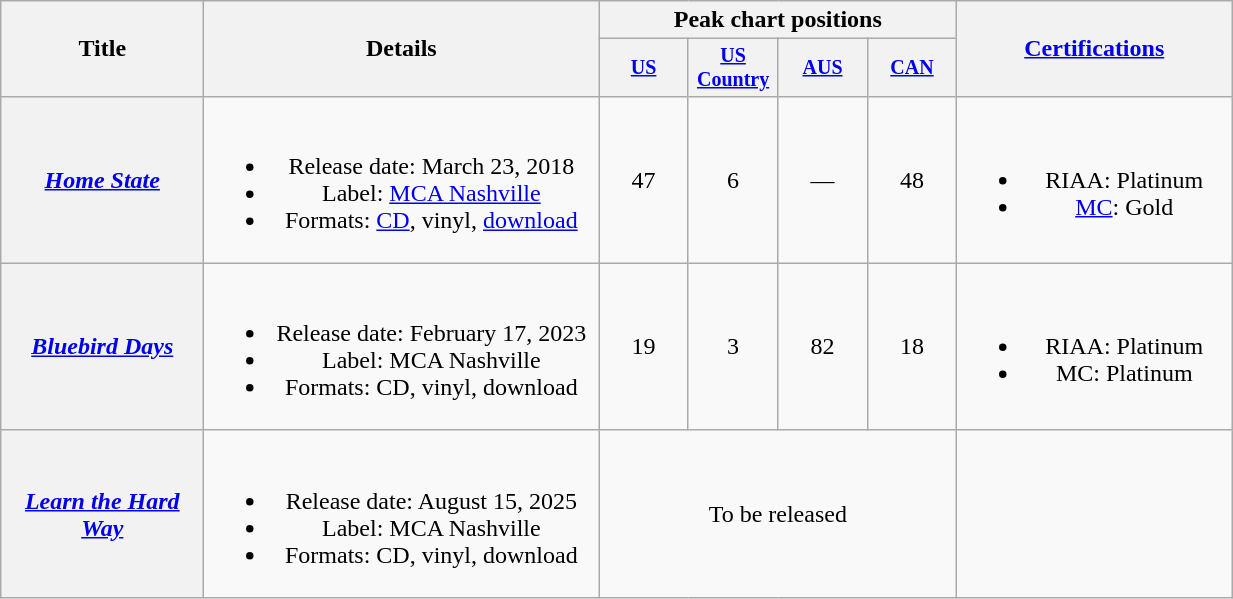<table class="wikitable plainrowheaders" style="text-align:center">
<tr>
<th rowspan="2" style="width:8em;">Title</th>
<th rowspan="2" style="width:16em;">Details</th>
<th colspan="4">Peak chart positions</th>
<th rowspan="2" style="width:11em;"><a href='#'>Certifications</a></th>
</tr>
<tr style="font-size:smaller;">
<th style="width:4em;"><a href='#'>US</a><br></th>
<th style="width:4em;"><a href='#'>US Country</a><br></th>
<th style="width:4em;"><a href='#'>AUS</a><br></th>
<th style="width:4em;"><a href='#'>CAN</a><br></th>
</tr>
<tr>
<th scope="row"><em><a href='#'>Home State</a></em></th>
<td><br><ul><li>Release date: March 23, 2018</li><li>Label: <a href='#'>MCA Nashville</a></li><li>Formats: <a href='#'>CD</a>, vinyl, <a href='#'>download</a></li></ul></td>
<td>47</td>
<td>6</td>
<td>—</td>
<td>48</td>
<td><br><ul><li>RIAA: Platinum</li><li><a href='#'>MC</a>: Gold</li></ul></td>
</tr>
<tr>
<th scope="row"><em><a href='#'>Bluebird Days</a></em></th>
<td><br><ul><li>Release date: February 17, 2023</li><li>Label: MCA Nashville</li><li>Formats: CD, vinyl, download</li></ul></td>
<td>19</td>
<td>3</td>
<td>82</td>
<td>18</td>
<td><br><ul><li>RIAA: Platinum</li><li>MC: Platinum</li></ul></td>
</tr>
<tr>
<th scope="row"><em> <a href='#'>Learn the Hard Way</a></em></th>
<td><br><ul><li>Release date: August 15, 2025</li><li>Label: MCA Nashville</li><li>Formats: CD, vinyl, download</li></ul></td>
<td colspan="4">To be released</td>
<td></td>
</tr>
</table>
